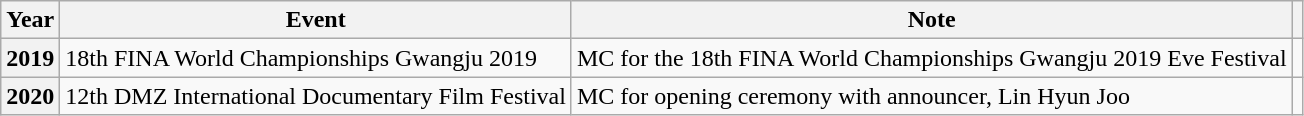<table class="wikitable sortable plainrowheaders">
<tr>
<th>Year</th>
<th>Event</th>
<th>Note</th>
<th class="unsortable"></th>
</tr>
<tr>
<th scope=row>2019</th>
<td>18th FINA World Championships Gwangju 2019</td>
<td>MC for the 18th FINA World Championships Gwangju 2019 Eve Festival</td>
<td></td>
</tr>
<tr>
<th scope=row>2020</th>
<td>12th DMZ International Documentary Film Festival</td>
<td>MC for opening ceremony with announcer, Lin Hyun Joo</td>
<td></td>
</tr>
</table>
